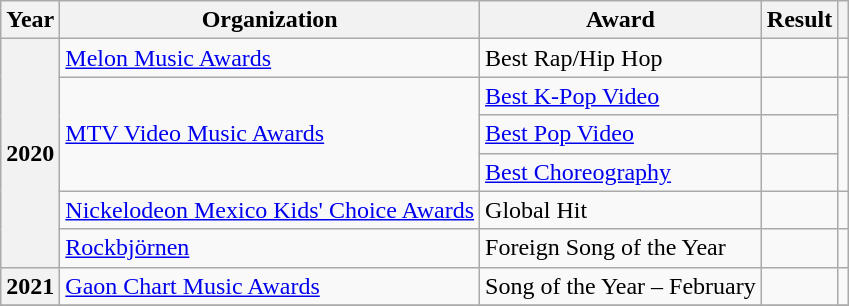<table class="wikitable plainrowheaders sortable">
<tr>
<th>Year</th>
<th>Organization</th>
<th>Award</th>
<th>Result</th>
<th class=unsortable></th>
</tr>
<tr>
<th scope="row" rowspan="6">2020</th>
<td><a href='#'>Melon Music Awards</a></td>
<td>Best Rap/Hip Hop</td>
<td></td>
<td style="text-align:center;"></td>
</tr>
<tr>
<td rowspan="3"><a href='#'>MTV Video Music Awards</a></td>
<td><a href='#'>Best K-Pop Video</a></td>
<td></td>
<td rowspan="3" style="text-align:center;"></td>
</tr>
<tr>
<td><a href='#'>Best Pop Video</a></td>
<td></td>
</tr>
<tr>
<td><a href='#'>Best Choreography</a></td>
<td></td>
</tr>
<tr>
<td><a href='#'>Nickelodeon Mexico Kids' Choice Awards</a></td>
<td>Global Hit</td>
<td></td>
<td style="text-align:center;"></td>
</tr>
<tr>
<td><a href='#'>Rockbjörnen</a></td>
<td>Foreign Song of the Year</td>
<td></td>
<td style="text-align:center;"></td>
</tr>
<tr>
<th scope="row">2021</th>
<td><a href='#'>Gaon Chart Music Awards</a></td>
<td>Song of the Year – February</td>
<td></td>
<td style="text-align:center;"></td>
</tr>
<tr>
</tr>
</table>
